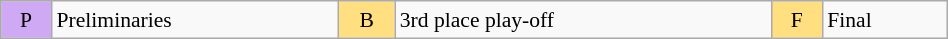<table class="wikitable" style="margin:0.5em auto; font-size:90%; line-height:1.25em;" width=50%;>
<tr>
<td style="background-color:#D0A9F5;text-align:center;">P</td>
<td>Preliminaries</td>
<td style="background-color:#FFDF80;text-align:center;">B</td>
<td>3rd place play-off</td>
<td style="background-color:#FFDF80;text-align:center;">F</td>
<td>Final</td>
</tr>
</table>
